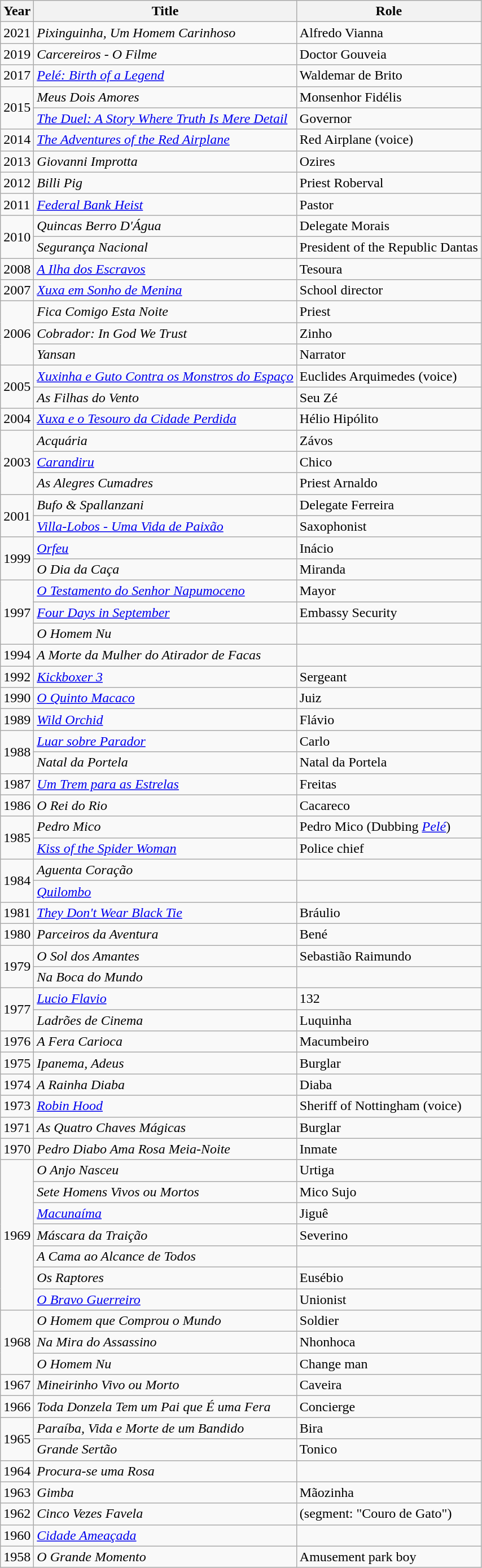<table class="wikitable">
<tr>
<th>Year</th>
<th>Title</th>
<th>Role</th>
</tr>
<tr>
<td>2021</td>
<td><em>Pixinguinha, Um Homem Carinhoso</em></td>
<td>Alfredo Vianna</td>
</tr>
<tr>
<td>2019</td>
<td><em>Carcereiros - O Filme</em></td>
<td>Doctor Gouveia</td>
</tr>
<tr>
<td>2017</td>
<td><em><a href='#'>Pelé: Birth of a Legend</a></em></td>
<td>Waldemar de Brito</td>
</tr>
<tr>
<td rowspan="2">2015</td>
<td><em>Meus Dois Amores</em></td>
<td>Monsenhor Fidélis</td>
</tr>
<tr>
<td><em><a href='#'>The Duel: A Story Where Truth Is Mere Detail</a></em></td>
<td>Governor</td>
</tr>
<tr>
<td>2014</td>
<td><em><a href='#'>The Adventures of the Red Airplane</a></em></td>
<td>Red Airplane (voice)</td>
</tr>
<tr>
<td>2013</td>
<td><em>Giovanni Improtta</em></td>
<td>Ozires</td>
</tr>
<tr>
<td>2012</td>
<td><em>Billi Pig</em></td>
<td>Priest Roberval</td>
</tr>
<tr>
<td>2011</td>
<td><em><a href='#'>Federal Bank Heist</a></em></td>
<td>Pastor</td>
</tr>
<tr>
<td rowspan="2">2010</td>
<td><em>Quincas Berro D'Água</em></td>
<td>Delegate Morais</td>
</tr>
<tr>
<td><em>Segurança Nacional</em></td>
<td>President of the Republic Dantas</td>
</tr>
<tr>
<td>2008</td>
<td><em><a href='#'>A Ilha dos Escravos</a></em></td>
<td>Tesoura</td>
</tr>
<tr>
<td>2007</td>
<td><em><a href='#'>Xuxa em Sonho de Menina</a></em></td>
<td>School director</td>
</tr>
<tr>
<td rowspan="3">2006</td>
<td><em>Fica Comigo Esta Noite</em></td>
<td>Priest</td>
</tr>
<tr>
<td><em>Cobrador: In God We Trust</em></td>
<td>Zinho</td>
</tr>
<tr>
<td><em>Yansan</em></td>
<td>Narrator</td>
</tr>
<tr>
<td rowspan="2">2005</td>
<td><em><a href='#'>Xuxinha e Guto Contra os Monstros do Espaço</a></em></td>
<td>Euclides Arquimedes (voice)</td>
</tr>
<tr>
<td><em>As Filhas do Vento</em></td>
<td>Seu Zé</td>
</tr>
<tr>
<td>2004</td>
<td><em><a href='#'>Xuxa e o Tesouro da Cidade Perdida</a></em></td>
<td>Hélio Hipólito</td>
</tr>
<tr>
<td rowspan="3">2003</td>
<td><em>Acquária</em></td>
<td>Závos</td>
</tr>
<tr>
<td><em><a href='#'>Carandiru</a></em></td>
<td>Chico</td>
</tr>
<tr>
<td><em>As Alegres Cumadres</em></td>
<td>Priest Arnaldo</td>
</tr>
<tr>
<td rowspan="2">2001</td>
<td><em>Bufo & Spallanzani</em></td>
<td>Delegate Ferreira</td>
</tr>
<tr>
<td><em><a href='#'>Villa-Lobos - Uma Vida de Paixão</a></em></td>
<td>Saxophonist</td>
</tr>
<tr>
<td rowspan="2">1999</td>
<td><em><a href='#'>Orfeu</a></em></td>
<td>Inácio</td>
</tr>
<tr>
<td><em>O Dia da Caça</em></td>
<td>Miranda</td>
</tr>
<tr>
<td rowspan="3">1997</td>
<td><em><a href='#'>O Testamento do Senhor Napumoceno</a></em></td>
<td>Mayor</td>
</tr>
<tr>
<td><em><a href='#'>Four Days in September</a></em></td>
<td>Embassy Security</td>
</tr>
<tr>
<td><em>O Homem Nu</em></td>
<td></td>
</tr>
<tr>
<td>1994</td>
<td><em>A Morte da Mulher do Atirador de Facas</em></td>
<td></td>
</tr>
<tr>
<td>1992</td>
<td><em><a href='#'>Kickboxer 3</a></em></td>
<td>Sergeant</td>
</tr>
<tr>
<td>1990</td>
<td><em><a href='#'>O Quinto Macaco</a></em></td>
<td>Juiz</td>
</tr>
<tr>
<td>1989</td>
<td><em><a href='#'>Wild Orchid</a></em></td>
<td>Flávio</td>
</tr>
<tr>
<td rowspan="2">1988</td>
<td><em><a href='#'>Luar sobre Parador</a></em></td>
<td>Carlo</td>
</tr>
<tr>
<td><em>Natal da Portela</em></td>
<td>Natal da Portela</td>
</tr>
<tr>
<td>1987</td>
<td><em><a href='#'>Um Trem para as Estrelas</a></em></td>
<td>Freitas</td>
</tr>
<tr>
<td>1986</td>
<td><em>O Rei do Rio</em></td>
<td>Cacareco</td>
</tr>
<tr>
<td rowspan="2">1985</td>
<td><em>Pedro Mico</em></td>
<td>Pedro Mico (Dubbing <em><a href='#'>Pelé</a></em>)</td>
</tr>
<tr>
<td><em><a href='#'>Kiss of the Spider Woman</a></em></td>
<td>Police chief</td>
</tr>
<tr>
<td rowspan="2">1984</td>
<td><em>Aguenta Coração</em></td>
<td></td>
</tr>
<tr>
<td><em><a href='#'>Quilombo</a></em></td>
<td></td>
</tr>
<tr>
<td>1981</td>
<td><em><a href='#'>They Don't Wear Black Tie</a></em></td>
<td>Bráulio</td>
</tr>
<tr>
<td>1980</td>
<td><em>Parceiros da Aventura</em></td>
<td>Bené</td>
</tr>
<tr>
<td rowspan="2">1979</td>
<td><em>O Sol dos Amantes</em></td>
<td>Sebastião Raimundo</td>
</tr>
<tr>
<td><em>Na Boca do Mundo</em></td>
<td></td>
</tr>
<tr>
<td rowspan="2">1977</td>
<td><em><a href='#'>Lucio Flavio</a></em></td>
<td>132</td>
</tr>
<tr>
<td><em>Ladrões de Cinema</em></td>
<td>Luquinha</td>
</tr>
<tr>
<td>1976</td>
<td><em>A Fera Carioca</em></td>
<td>Macumbeiro</td>
</tr>
<tr>
<td>1975</td>
<td><em>Ipanema, Adeus</em></td>
<td>Burglar</td>
</tr>
<tr>
<td>1974</td>
<td><em>A Rainha Diaba</em></td>
<td>Diaba</td>
</tr>
<tr>
<td>1973</td>
<td><em><a href='#'>Robin Hood</a></em></td>
<td>Sheriff of Nottingham (voice)</td>
</tr>
<tr>
<td>1971</td>
<td><em>As Quatro Chaves Mágicas</em></td>
<td>Burglar</td>
</tr>
<tr>
<td>1970</td>
<td><em>Pedro Diabo Ama Rosa Meia-Noite</em></td>
<td>Inmate</td>
</tr>
<tr>
<td rowspan="7">1969</td>
<td><em>O Anjo Nasceu</em></td>
<td>Urtiga</td>
</tr>
<tr>
<td><em>Sete Homens Vivos ou Mortos</em></td>
<td>Mico Sujo</td>
</tr>
<tr>
<td><em><a href='#'>Macunaíma</a></em></td>
<td>Jiguê</td>
</tr>
<tr>
<td><em>Máscara da Traição</em></td>
<td>Severino</td>
</tr>
<tr>
<td><em>A Cama ao Alcance de Todos</em></td>
<td></td>
</tr>
<tr>
<td><em>Os Raptores</em></td>
<td>Eusébio</td>
</tr>
<tr>
<td><em><a href='#'>O Bravo Guerreiro</a></em></td>
<td>Unionist</td>
</tr>
<tr>
<td rowspan="3">1968</td>
<td><em>O Homem que Comprou o Mundo</em></td>
<td>Soldier</td>
</tr>
<tr>
<td><em>Na Mira do Assassino</em></td>
<td>Nhonhoca</td>
</tr>
<tr>
<td><em>O Homem Nu</em></td>
<td>Change man</td>
</tr>
<tr>
<td>1967</td>
<td><em>Mineirinho Vivo ou Morto</em></td>
<td>Caveira</td>
</tr>
<tr>
<td>1966</td>
<td><em>Toda Donzela Tem um Pai que É uma Fera</em></td>
<td>Concierge</td>
</tr>
<tr>
<td rowspan="2">1965</td>
<td><em>Paraíba, Vida e Morte de um Bandido</em></td>
<td>Bira</td>
</tr>
<tr>
<td><em>Grande Sertão</em></td>
<td>Tonico</td>
</tr>
<tr>
<td>1964</td>
<td><em>Procura-se uma Rosa</em></td>
<td></td>
</tr>
<tr>
<td>1963</td>
<td><em>Gimba</em></td>
<td>Mãozinha</td>
</tr>
<tr>
<td>1962</td>
<td><em>Cinco Vezes Favela</em></td>
<td>(segment: "Couro de Gato")</td>
</tr>
<tr>
<td>1960</td>
<td><em><a href='#'>Cidade Ameaçada</a></em></td>
<td></td>
</tr>
<tr>
<td>1958</td>
<td><em>O Grande Momento</em></td>
<td>Amusement park boy </td>
</tr>
</table>
